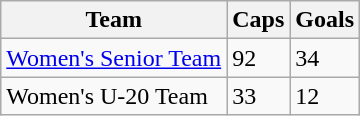<table class="wikitable">
<tr>
<th>Team</th>
<th>Caps</th>
<th>Goals</th>
</tr>
<tr>
<td><a href='#'>Women's Senior Team</a></td>
<td>92</td>
<td>34</td>
</tr>
<tr>
<td>Women's U-20 Team</td>
<td>33</td>
<td>12</td>
</tr>
</table>
